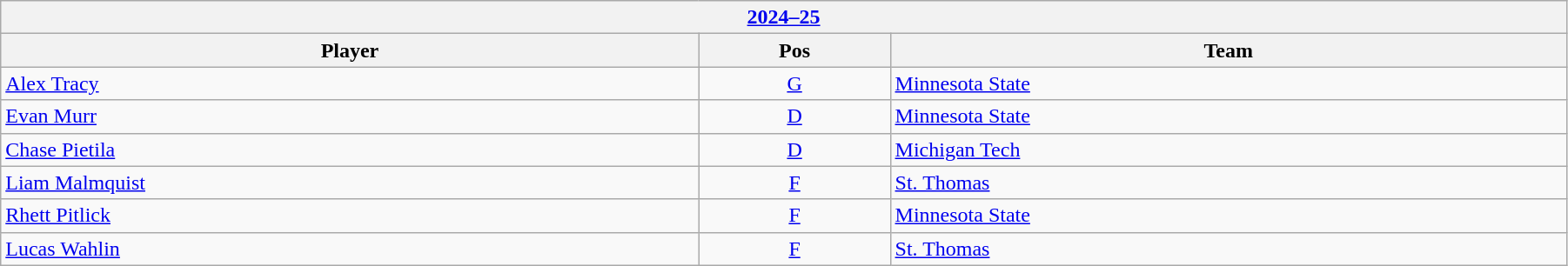<table class="wikitable" width=95%>
<tr>
<th colspan=3><a href='#'>2024–25</a></th>
</tr>
<tr>
<th>Player</th>
<th>Pos</th>
<th>Team</th>
</tr>
<tr>
<td><a href='#'>Alex Tracy</a></td>
<td style="text-align:center;"><a href='#'>G</a></td>
<td><a href='#'>Minnesota State</a></td>
</tr>
<tr>
<td><a href='#'>Evan Murr</a></td>
<td style="text-align:center;"><a href='#'>D</a></td>
<td><a href='#'>Minnesota State</a></td>
</tr>
<tr>
<td><a href='#'>Chase Pietila</a></td>
<td style="text-align:center;"><a href='#'>D</a></td>
<td><a href='#'>Michigan Tech</a></td>
</tr>
<tr>
<td><a href='#'>Liam Malmquist</a></td>
<td style="text-align:center;"><a href='#'>F</a></td>
<td><a href='#'>St. Thomas</a></td>
</tr>
<tr>
<td><a href='#'>Rhett Pitlick</a></td>
<td style="text-align:center;"><a href='#'>F</a></td>
<td><a href='#'>Minnesota State</a></td>
</tr>
<tr>
<td><a href='#'>Lucas Wahlin</a></td>
<td style="text-align:center;"><a href='#'>F</a></td>
<td><a href='#'>St. Thomas</a></td>
</tr>
</table>
